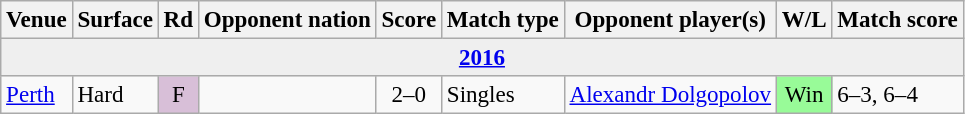<table class="wikitable nowrap" style=font-size:96%>
<tr>
<th>Venue</th>
<th>Surface</th>
<th>Rd</th>
<th>Opponent nation</th>
<th>Score</th>
<th>Match type</th>
<th>Opponent player(s)</th>
<th>W/L</th>
<th>Match score</th>
</tr>
<tr bgcolor=efefef>
<td colspan="9" align=center><strong><a href='#'>2016</a></strong></td>
</tr>
<tr>
<td><a href='#'>Perth</a></td>
<td>Hard</td>
<td bgcolor="thistle" align="center">F</td>
<td></td>
<td align="center">2–0</td>
<td>Singles</td>
<td><a href='#'>Alexandr Dolgopolov</a></td>
<td bgcolor=98fb98 align=center>Win</td>
<td>6–3, 6–4</td>
</tr>
</table>
